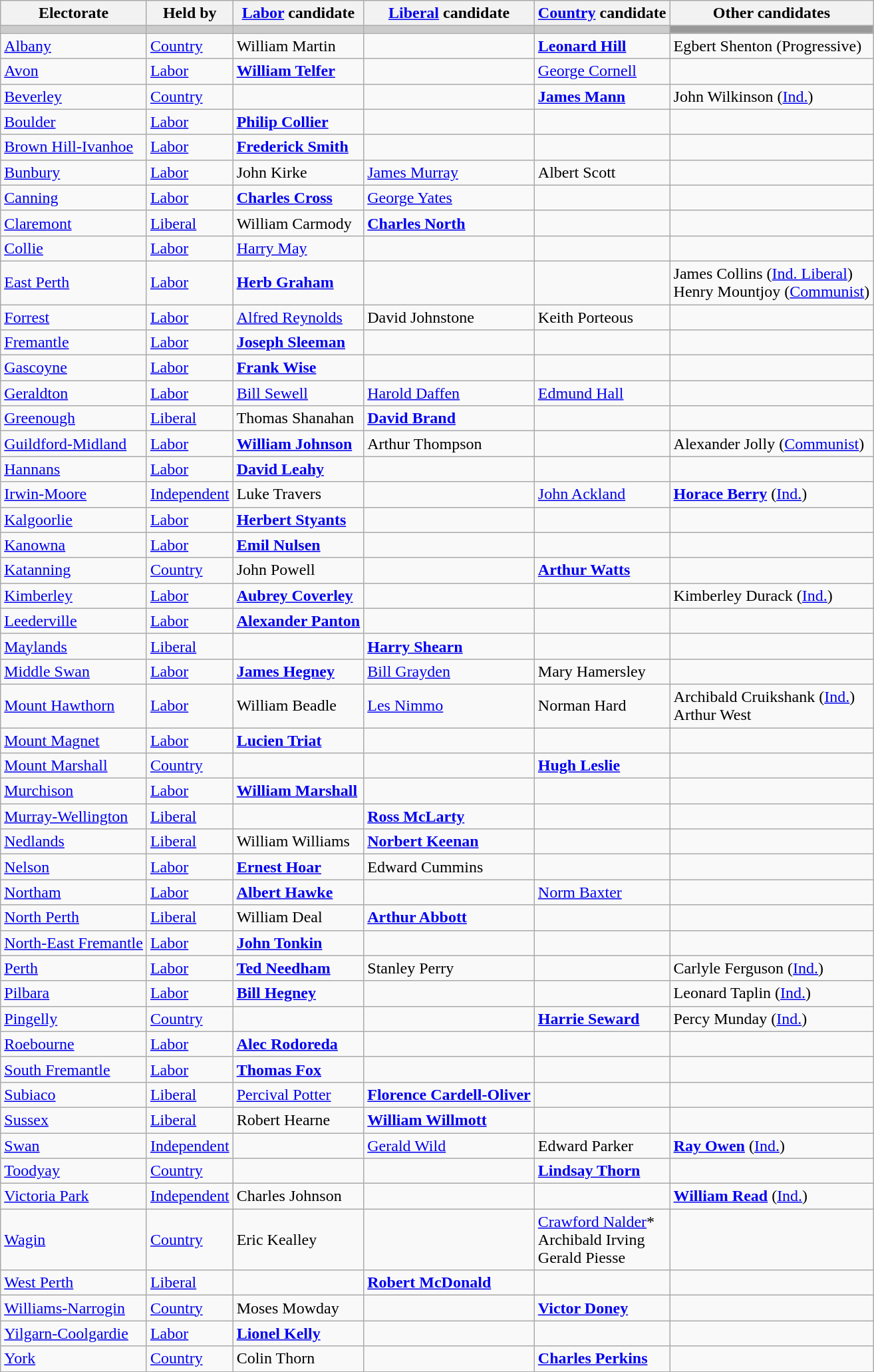<table class="wikitable">
<tr>
<th>Electorate</th>
<th>Held by</th>
<th><a href='#'>Labor</a> candidate</th>
<th><a href='#'>Liberal</a> candidate</th>
<th><a href='#'>Country</a> candidate</th>
<th>Other candidates</th>
</tr>
<tr bgcolor="#cccccc">
<td></td>
<td></td>
<td></td>
<td></td>
<td></td>
<td bgcolor="#999999"></td>
</tr>
<tr>
<td><a href='#'>Albany</a></td>
<td><a href='#'>Country</a></td>
<td>William Martin</td>
<td></td>
<td><strong><a href='#'>Leonard Hill</a></strong></td>
<td>Egbert Shenton (Progressive)</td>
</tr>
<tr>
<td><a href='#'>Avon</a></td>
<td><a href='#'>Labor</a></td>
<td><strong><a href='#'>William Telfer</a></strong></td>
<td></td>
<td><a href='#'>George Cornell</a></td>
<td></td>
</tr>
<tr>
<td><a href='#'>Beverley</a></td>
<td><a href='#'>Country</a></td>
<td></td>
<td></td>
<td><strong><a href='#'>James Mann</a></strong></td>
<td>John Wilkinson (<a href='#'>Ind.</a>)</td>
</tr>
<tr>
<td><a href='#'>Boulder</a></td>
<td><a href='#'>Labor</a></td>
<td><strong><a href='#'>Philip Collier</a></strong></td>
<td></td>
<td></td>
<td></td>
</tr>
<tr>
<td><a href='#'>Brown Hill-Ivanhoe</a></td>
<td><a href='#'>Labor</a></td>
<td><strong><a href='#'>Frederick Smith</a></strong></td>
<td></td>
<td></td>
<td></td>
</tr>
<tr>
<td><a href='#'>Bunbury</a></td>
<td><a href='#'>Labor</a></td>
<td>John Kirke</td>
<td><a href='#'>James Murray</a></td>
<td>Albert Scott</td>
<td></td>
</tr>
<tr>
<td><a href='#'>Canning</a></td>
<td><a href='#'>Labor</a></td>
<td><strong><a href='#'>Charles Cross</a></strong></td>
<td><a href='#'>George Yates</a></td>
<td></td>
<td></td>
</tr>
<tr>
<td><a href='#'>Claremont</a></td>
<td><a href='#'>Liberal</a></td>
<td>William Carmody</td>
<td><strong><a href='#'>Charles North</a></strong></td>
<td></td>
<td></td>
</tr>
<tr>
<td><a href='#'>Collie</a></td>
<td><a href='#'>Labor</a></td>
<td><a href='#'>Harry May</a></td>
<td></td>
<td></td>
<td></td>
</tr>
<tr>
<td><a href='#'>East Perth</a></td>
<td><a href='#'>Labor</a></td>
<td><strong><a href='#'>Herb Graham</a></strong></td>
<td></td>
<td></td>
<td>James Collins (<a href='#'>Ind. Liberal</a>) <br> Henry Mountjoy (<a href='#'>Communist</a>)</td>
</tr>
<tr>
<td><a href='#'>Forrest</a></td>
<td><a href='#'>Labor</a></td>
<td><a href='#'>Alfred Reynolds</a></td>
<td>David Johnstone</td>
<td>Keith Porteous</td>
<td></td>
</tr>
<tr>
<td><a href='#'>Fremantle</a></td>
<td><a href='#'>Labor</a></td>
<td><strong><a href='#'>Joseph Sleeman</a></strong></td>
<td></td>
<td></td>
<td></td>
</tr>
<tr>
<td><a href='#'>Gascoyne</a></td>
<td><a href='#'>Labor</a></td>
<td><strong><a href='#'>Frank Wise</a></strong></td>
<td></td>
<td></td>
<td></td>
</tr>
<tr>
<td><a href='#'>Geraldton</a></td>
<td><a href='#'>Labor</a></td>
<td><a href='#'>Bill Sewell</a></td>
<td><a href='#'>Harold Daffen</a></td>
<td><a href='#'>Edmund Hall</a></td>
<td></td>
</tr>
<tr>
<td><a href='#'>Greenough</a></td>
<td><a href='#'>Liberal</a></td>
<td>Thomas Shanahan</td>
<td><strong><a href='#'>David Brand</a></strong></td>
<td></td>
<td></td>
</tr>
<tr>
<td><a href='#'>Guildford-Midland</a></td>
<td><a href='#'>Labor</a></td>
<td><strong><a href='#'>William Johnson</a></strong></td>
<td>Arthur Thompson</td>
<td></td>
<td>Alexander Jolly (<a href='#'>Communist</a>)</td>
</tr>
<tr>
<td><a href='#'>Hannans</a></td>
<td><a href='#'>Labor</a></td>
<td><strong><a href='#'>David Leahy</a></strong></td>
<td></td>
<td></td>
<td></td>
</tr>
<tr>
<td><a href='#'>Irwin-Moore</a></td>
<td><a href='#'>Independent</a></td>
<td>Luke Travers</td>
<td></td>
<td><a href='#'>John Ackland</a></td>
<td><strong><a href='#'>Horace Berry</a></strong> (<a href='#'>Ind.</a>)</td>
</tr>
<tr>
<td><a href='#'>Kalgoorlie</a></td>
<td><a href='#'>Labor</a></td>
<td><strong><a href='#'>Herbert Styants</a></strong></td>
<td></td>
<td></td>
<td></td>
</tr>
<tr>
<td><a href='#'>Kanowna</a></td>
<td><a href='#'>Labor</a></td>
<td><strong><a href='#'>Emil Nulsen</a></strong></td>
<td></td>
<td></td>
<td></td>
</tr>
<tr>
<td><a href='#'>Katanning</a></td>
<td><a href='#'>Country</a></td>
<td>John Powell</td>
<td></td>
<td><strong><a href='#'>Arthur Watts</a></strong></td>
<td></td>
</tr>
<tr>
<td><a href='#'>Kimberley</a></td>
<td><a href='#'>Labor</a></td>
<td><strong><a href='#'>Aubrey Coverley</a></strong></td>
<td></td>
<td></td>
<td>Kimberley Durack (<a href='#'>Ind.</a>)</td>
</tr>
<tr>
<td><a href='#'>Leederville</a></td>
<td><a href='#'>Labor</a></td>
<td><strong><a href='#'>Alexander Panton</a></strong></td>
<td></td>
<td></td>
<td></td>
</tr>
<tr>
<td><a href='#'>Maylands</a></td>
<td><a href='#'>Liberal</a></td>
<td></td>
<td><strong><a href='#'>Harry Shearn</a></strong></td>
<td></td>
<td></td>
</tr>
<tr>
<td><a href='#'>Middle Swan</a></td>
<td><a href='#'>Labor</a></td>
<td><strong><a href='#'>James Hegney</a></strong></td>
<td><a href='#'>Bill Grayden</a></td>
<td>Mary Hamersley</td>
<td></td>
</tr>
<tr>
<td><a href='#'>Mount Hawthorn</a></td>
<td><a href='#'>Labor</a></td>
<td>William Beadle</td>
<td><a href='#'>Les Nimmo</a></td>
<td>Norman Hard</td>
<td>Archibald Cruikshank (<a href='#'>Ind.</a>) <br> Arthur West</td>
</tr>
<tr>
<td><a href='#'>Mount Magnet</a></td>
<td><a href='#'>Labor</a></td>
<td><strong><a href='#'>Lucien Triat</a></strong></td>
<td></td>
<td></td>
<td></td>
</tr>
<tr>
<td><a href='#'>Mount Marshall</a></td>
<td><a href='#'>Country</a></td>
<td></td>
<td></td>
<td><strong><a href='#'>Hugh Leslie</a></strong></td>
<td></td>
</tr>
<tr>
<td><a href='#'>Murchison</a></td>
<td><a href='#'>Labor</a></td>
<td><strong><a href='#'>William Marshall</a></strong></td>
<td></td>
<td></td>
<td></td>
</tr>
<tr>
<td><a href='#'>Murray-Wellington</a></td>
<td><a href='#'>Liberal</a></td>
<td></td>
<td><strong><a href='#'>Ross McLarty</a></strong></td>
<td></td>
<td></td>
</tr>
<tr>
<td><a href='#'>Nedlands</a></td>
<td><a href='#'>Liberal</a></td>
<td>William Williams</td>
<td><strong><a href='#'>Norbert Keenan</a></strong></td>
<td></td>
<td></td>
</tr>
<tr>
<td><a href='#'>Nelson</a></td>
<td><a href='#'>Labor</a></td>
<td><strong><a href='#'>Ernest Hoar</a></strong></td>
<td>Edward Cummins</td>
<td></td>
<td></td>
</tr>
<tr>
<td><a href='#'>Northam</a></td>
<td><a href='#'>Labor</a></td>
<td><strong><a href='#'>Albert Hawke</a></strong></td>
<td></td>
<td><a href='#'>Norm Baxter</a></td>
<td></td>
</tr>
<tr>
<td><a href='#'>North Perth</a></td>
<td><a href='#'>Liberal</a></td>
<td>William Deal</td>
<td><strong><a href='#'>Arthur Abbott</a></strong></td>
<td></td>
<td></td>
</tr>
<tr>
<td><a href='#'>North-East Fremantle</a></td>
<td><a href='#'>Labor</a></td>
<td><strong><a href='#'>John Tonkin</a></strong></td>
<td></td>
<td></td>
<td></td>
</tr>
<tr>
<td><a href='#'>Perth</a></td>
<td><a href='#'>Labor</a></td>
<td><strong><a href='#'>Ted Needham</a></strong></td>
<td>Stanley Perry</td>
<td></td>
<td>Carlyle Ferguson (<a href='#'>Ind.</a>)</td>
</tr>
<tr>
<td><a href='#'>Pilbara</a></td>
<td><a href='#'>Labor</a></td>
<td><strong><a href='#'>Bill Hegney</a></strong></td>
<td></td>
<td></td>
<td>Leonard Taplin (<a href='#'>Ind.</a>)</td>
</tr>
<tr>
<td><a href='#'>Pingelly</a></td>
<td><a href='#'>Country</a></td>
<td></td>
<td></td>
<td><strong><a href='#'>Harrie Seward</a></strong></td>
<td>Percy Munday (<a href='#'>Ind.</a>)</td>
</tr>
<tr>
<td><a href='#'>Roebourne</a></td>
<td><a href='#'>Labor</a></td>
<td><strong><a href='#'>Alec Rodoreda</a></strong></td>
<td></td>
<td></td>
<td></td>
</tr>
<tr>
<td><a href='#'>South Fremantle</a></td>
<td><a href='#'>Labor</a></td>
<td><strong><a href='#'>Thomas Fox</a></strong></td>
<td></td>
<td></td>
<td></td>
</tr>
<tr>
<td><a href='#'>Subiaco</a></td>
<td><a href='#'>Liberal</a></td>
<td><a href='#'>Percival Potter</a></td>
<td><strong><a href='#'>Florence Cardell-Oliver</a></strong></td>
<td></td>
<td></td>
</tr>
<tr>
<td><a href='#'>Sussex</a></td>
<td><a href='#'>Liberal</a></td>
<td>Robert Hearne</td>
<td><strong><a href='#'>William Willmott</a></strong></td>
<td></td>
<td></td>
</tr>
<tr>
<td><a href='#'>Swan</a></td>
<td><a href='#'>Independent</a></td>
<td></td>
<td><a href='#'>Gerald Wild</a></td>
<td>Edward Parker</td>
<td><strong><a href='#'>Ray Owen</a></strong> (<a href='#'>Ind.</a>)</td>
</tr>
<tr>
<td><a href='#'>Toodyay</a></td>
<td><a href='#'>Country</a></td>
<td></td>
<td></td>
<td><strong><a href='#'>Lindsay Thorn</a></strong></td>
<td></td>
</tr>
<tr>
<td><a href='#'>Victoria Park</a></td>
<td><a href='#'>Independent</a></td>
<td>Charles Johnson</td>
<td></td>
<td></td>
<td><strong><a href='#'>William Read</a></strong> (<a href='#'>Ind.</a>)</td>
</tr>
<tr>
<td><a href='#'>Wagin</a></td>
<td><a href='#'>Country</a></td>
<td>Eric Kealley</td>
<td></td>
<td><a href='#'>Crawford Nalder</a>* <br> Archibald Irving <br> Gerald Piesse</td>
<td></td>
</tr>
<tr>
<td><a href='#'>West Perth</a></td>
<td><a href='#'>Liberal</a></td>
<td></td>
<td><strong><a href='#'>Robert McDonald</a></strong></td>
<td></td>
<td></td>
</tr>
<tr>
<td><a href='#'>Williams-Narrogin</a></td>
<td><a href='#'>Country</a></td>
<td>Moses Mowday</td>
<td></td>
<td><strong><a href='#'>Victor Doney</a></strong></td>
<td></td>
</tr>
<tr>
<td><a href='#'>Yilgarn-Coolgardie</a></td>
<td><a href='#'>Labor</a></td>
<td><strong><a href='#'>Lionel Kelly</a></strong></td>
<td></td>
<td></td>
<td></td>
</tr>
<tr>
<td><a href='#'>York</a></td>
<td><a href='#'>Country</a></td>
<td>Colin Thorn</td>
<td></td>
<td><strong><a href='#'>Charles Perkins</a></strong></td>
<td></td>
</tr>
<tr>
</tr>
</table>
